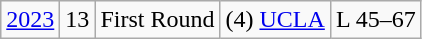<table class=wikitable style="text-align:center">
<tr>
<td><a href='#'>2023</a></td>
<td>13</td>
<td>First Round</td>
<td>(4) <a href='#'>UCLA</a></td>
<td>L 45–67</td>
</tr>
</table>
